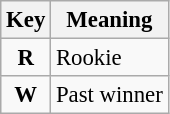<table class="wikitable" style="font-size: 95%;">
<tr>
<th>Key</th>
<th>Meaning</th>
</tr>
<tr>
<td align="center"><strong><span>R</span></strong></td>
<td>Rookie</td>
</tr>
<tr>
<td align="center"><strong><span>W</span></strong></td>
<td>Past winner</td>
</tr>
</table>
